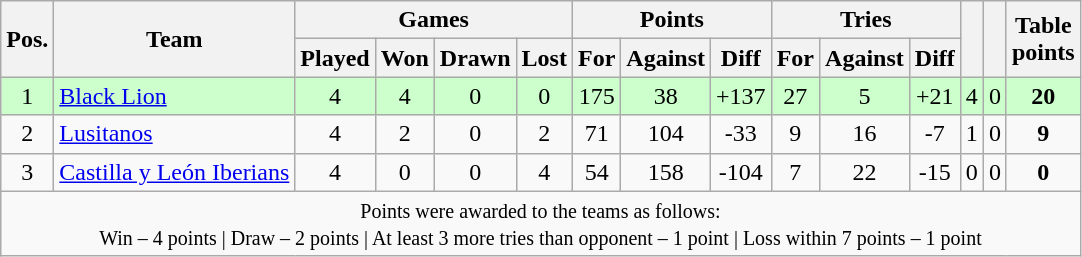<table class="wikitable" style="text-align:center">
<tr>
<th rowspan="2">Pos.</th>
<th rowspan="2">Team</th>
<th colspan="4">Games</th>
<th colspan="3">Points</th>
<th colspan="3">Tries</th>
<th rowspan="2"></th>
<th rowspan="2"></th>
<th rowspan="2">Table<br>points</th>
</tr>
<tr>
<th>Played</th>
<th>Won</th>
<th>Drawn</th>
<th>Lost</th>
<th>For</th>
<th>Against</th>
<th>Diff</th>
<th>For</th>
<th>Against</th>
<th>Diff</th>
</tr>
<tr bgcolor="#ccffcc">
<td>1</td>
<td style="text-align:left"> <a href='#'>Black Lion</a></td>
<td>4</td>
<td>4</td>
<td>0</td>
<td>0</td>
<td>175</td>
<td>38</td>
<td>+137</td>
<td>27</td>
<td>5</td>
<td>+21</td>
<td>4</td>
<td>0</td>
<td><strong>20</strong></td>
</tr>
<tr>
<td>2</td>
<td style="text-align:left"> <a href='#'>Lusitanos</a></td>
<td>4</td>
<td>2</td>
<td>0</td>
<td>2</td>
<td>71</td>
<td>104</td>
<td>-33</td>
<td>9</td>
<td>16</td>
<td>-7</td>
<td>1</td>
<td>0</td>
<td><strong>9</strong></td>
</tr>
<tr>
<td>3</td>
<td style="text-align:left"> <a href='#'>Castilla y León Iberians</a></td>
<td>4</td>
<td>0</td>
<td>0</td>
<td>4</td>
<td>54</td>
<td>158</td>
<td>-104</td>
<td>7</td>
<td>22</td>
<td>-15</td>
<td>0</td>
<td>0</td>
<td><strong>0</strong></td>
</tr>
<tr>
<td colspan="100%" style="text-align:center"><small>Points were awarded to the teams as follows:<br>Win – 4 points | Draw – 2 points | At least 3 more tries than opponent – 1 point | Loss within 7 points – 1 point</small></td>
</tr>
</table>
